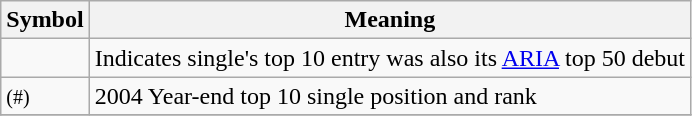<table Class="wikitable">
<tr>
<th>Symbol</th>
<th>Meaning</th>
</tr>
<tr '>
<td></td>
<td>Indicates single's top 10 entry was also its <a href='#'>ARIA</a> top 50 debut</td>
</tr>
<tr>
<td><small>(#)</small></td>
<td>2004 Year-end top 10 single position and rank</td>
</tr>
<tr>
</tr>
</table>
